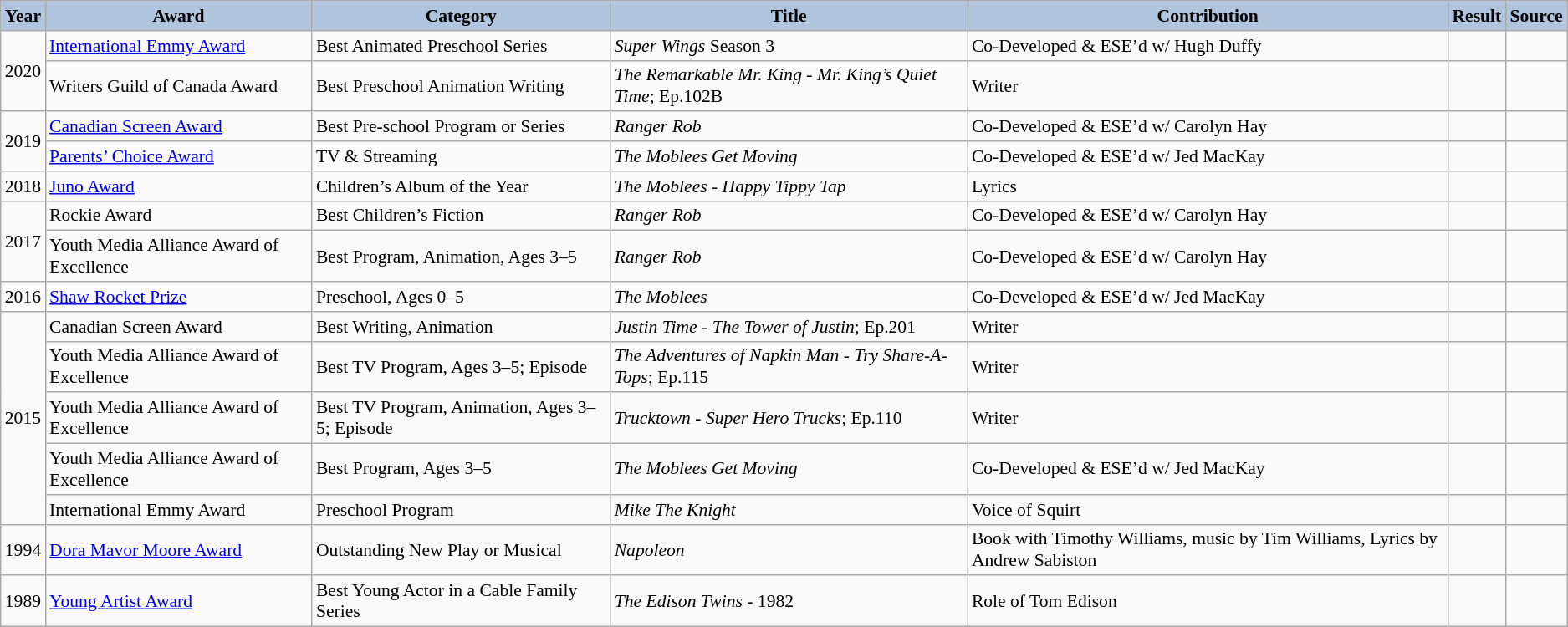<table class="wikitable" style="font-size:90%">
<tr style="text-align:center;">
<th style="background:#B0C4DE;">Year</th>
<th style="background:#B0C4DE;">Award</th>
<th style="background:#B0C4DE;">Category</th>
<th style="background:#B0C4DE;">Title</th>
<th style="background:#B0C4DE;">Contribution</th>
<th style="background:#B0C4DE;">Result</th>
<th style="background:#B0C4DE;">Source</th>
</tr>
<tr>
<td rowspan="2">2020</td>
<td><a href='#'>International Emmy Award</a></td>
<td>Best Animated Preschool Series</td>
<td><em>Super Wings</em> Season 3</td>
<td>Co-Developed & ESE’d w/ Hugh Duffy</td>
<td></td>
<td></td>
</tr>
<tr>
<td>Writers Guild of Canada Award</td>
<td>Best Preschool Animation Writing</td>
<td><em>The Remarkable Mr. King</em> - <em>Mr. King’s Quiet Time</em>; Ep.102B</td>
<td>Writer</td>
<td></td>
<td></td>
</tr>
<tr>
<td rowspan="2">2019</td>
<td><a href='#'>Canadian Screen Award</a></td>
<td>Best Pre-school Program or Series</td>
<td><em>Ranger Rob</em></td>
<td>Co-Developed & ESE’d w/ Carolyn Hay</td>
<td></td>
<td></td>
</tr>
<tr>
<td><a href='#'>Parents’ Choice Award</a></td>
<td>TV & Streaming</td>
<td><em>The Moblees Get Moving</em></td>
<td>Co-Developed & ESE’d w/ Jed MacKay</td>
<td></td>
<td></td>
</tr>
<tr>
<td>2018</td>
<td><a href='#'>Juno Award</a></td>
<td>Children’s Album of the Year</td>
<td><em>The Moblees - Happy Tippy Tap</em></td>
<td>Lyrics</td>
<td></td>
<td></td>
</tr>
<tr>
<td rowspan="2">2017</td>
<td>Rockie Award</td>
<td>Best Children’s Fiction</td>
<td><em>Ranger Rob</em></td>
<td>Co-Developed & ESE’d w/ Carolyn Hay</td>
<td></td>
<td></td>
</tr>
<tr>
<td>Youth Media Alliance Award of Excellence</td>
<td>Best Program, Animation, Ages 3–5</td>
<td><em>Ranger Rob</em></td>
<td>Co-Developed & ESE’d w/ Carolyn Hay</td>
<td></td>
<td></td>
</tr>
<tr>
<td>2016</td>
<td><a href='#'>Shaw Rocket Prize</a></td>
<td>Preschool, Ages 0–5</td>
<td><em>The Moblees</em></td>
<td>Co-Developed & ESE’d w/ Jed MacKay</td>
<td></td>
<td></td>
</tr>
<tr>
<td rowspan="5">2015</td>
<td>Canadian Screen Award</td>
<td>Best Writing, Animation</td>
<td><em>Justin Time</em> - <em>The Tower of Justin</em>; Ep.201</td>
<td>Writer</td>
<td></td>
<td></td>
</tr>
<tr>
<td>Youth Media Alliance Award of Excellence</td>
<td>Best TV Program, Ages 3–5; Episode</td>
<td><em>The Adventures of Napkin Man</em> - <em>Try Share-A-Tops</em>; Ep.115</td>
<td>Writer</td>
<td></td>
<td></td>
</tr>
<tr>
<td>Youth Media Alliance Award of Excellence</td>
<td>Best TV Program, Animation, Ages 3–5; Episode</td>
<td><em>Trucktown</em> - <em>Super Hero Trucks</em>; Ep.110</td>
<td>Writer</td>
<td></td>
<td></td>
</tr>
<tr>
<td>Youth Media Alliance Award of Excellence</td>
<td>Best Program, Ages 3–5</td>
<td><em>The Moblees Get Moving</em></td>
<td>Co-Developed & ESE’d w/ Jed MacKay</td>
<td></td>
<td></td>
</tr>
<tr>
<td>International Emmy Award</td>
<td>Preschool Program</td>
<td><em>Mike The Knight</em></td>
<td>Voice of Squirt</td>
<td></td>
<td></td>
</tr>
<tr>
<td>1994</td>
<td><a href='#'>Dora Mavor Moore Award</a></td>
<td>Outstanding New Play or Musical</td>
<td><em>Napoleon</em></td>
<td>Book with Timothy Williams, music by Tim Williams, Lyrics by Andrew Sabiston</td>
<td></td>
<td></td>
</tr>
<tr>
<td>1989</td>
<td><a href='#'>Young Artist Award</a></td>
<td>Best Young Actor in a Cable Family Series</td>
<td><em>The Edison Twins</em> - 1982</td>
<td>Role of Tom Edison</td>
<td></td>
<td></td>
</tr>
</table>
